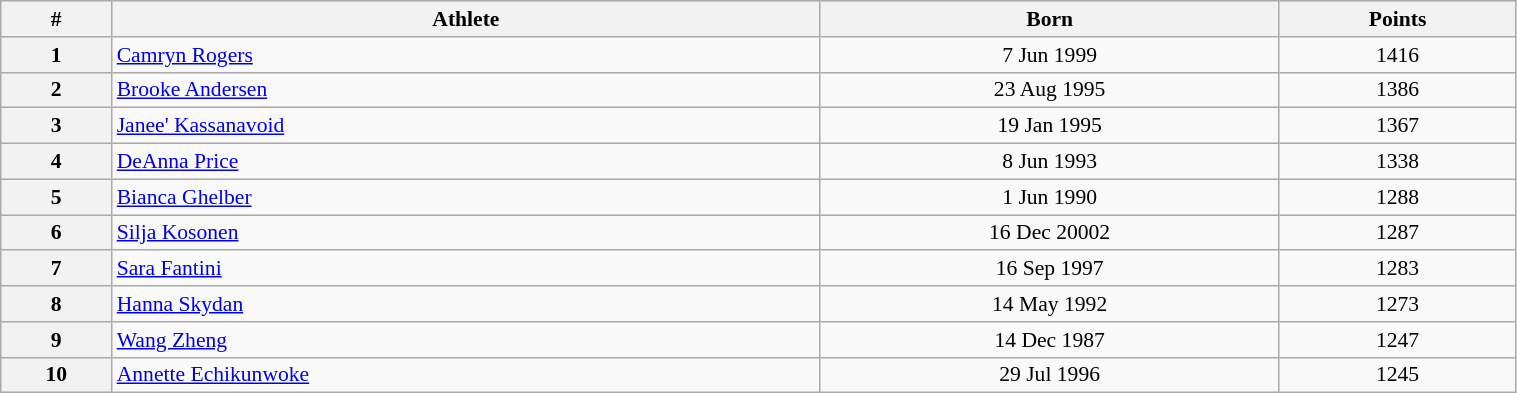<table class="wikitable" width=80% style="font-size:90%; text-align:center;">
<tr>
<th>#</th>
<th>Athlete</th>
<th>Born</th>
<th>Points</th>
</tr>
<tr>
<th>1</th>
<td align=left> <a href='#'>Camryn Rogers</a></td>
<td>7 Jun 1999</td>
<td>1416</td>
</tr>
<tr>
<th>2</th>
<td align=left> <a href='#'>Brooke Andersen</a></td>
<td>23 Aug 1995</td>
<td>1386</td>
</tr>
<tr>
<th>3</th>
<td align=left> <a href='#'>Janee' Kassanavoid</a></td>
<td>19 Jan 1995</td>
<td>1367</td>
</tr>
<tr>
<th>4</th>
<td align=left> <a href='#'>DeAnna Price</a></td>
<td>8 Jun 1993</td>
<td>1338</td>
</tr>
<tr>
<th>5</th>
<td align=left> <a href='#'>Bianca Ghelber</a></td>
<td>1 Jun 1990</td>
<td>1288</td>
</tr>
<tr>
<th>6</th>
<td align=left> <a href='#'>Silja Kosonen</a></td>
<td>16 Dec 20002</td>
<td>1287</td>
</tr>
<tr>
<th>7</th>
<td align=left> <a href='#'>Sara Fantini</a></td>
<td>16 Sep 1997</td>
<td>1283</td>
</tr>
<tr>
<th>8</th>
<td align=left> <a href='#'>Hanna Skydan</a></td>
<td>14 May 1992</td>
<td>1273</td>
</tr>
<tr>
<th>9</th>
<td align=left> <a href='#'>Wang Zheng</a></td>
<td>14 Dec 1987</td>
<td>1247</td>
</tr>
<tr>
<th>10</th>
<td align=left> <a href='#'>Annette Echikunwoke</a></td>
<td>29 Jul 1996</td>
<td>1245</td>
</tr>
</table>
